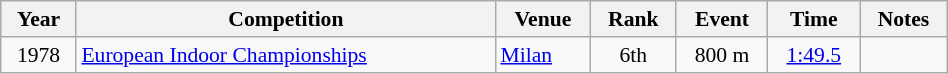<table class="wikitable" width=50% style="font-size:90%; text-align:center;">
<tr Gothenburg>
<th>Year</th>
<th>Competition</th>
<th>Venue</th>
<th>Rank</th>
<th>Event</th>
<th>Time</th>
<th>Notes</th>
</tr>
<tr>
<td>1978</td>
<td align=left><a href='#'>European Indoor Championships</a></td>
<td align=left> <a href='#'>Milan</a></td>
<td>6th</td>
<td>800 m</td>
<td><a href='#'>1:49.5</a></td>
<td></td>
</tr>
</table>
